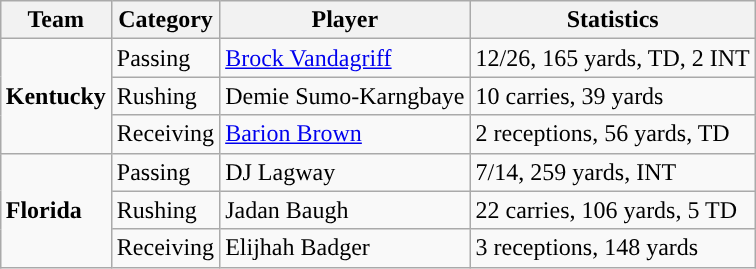<table class="wikitable" style="float: right;">
<tr>
<th>Team</th>
<th>Category</th>
<th>Player</th>
<th>Statistics</th>
</tr>
<tr>
<td rowspan=3><strong>Kentucky</strong></td>
<td>Passing</td>
<td><a href='#'>Brock Vandagriff</a></td>
<td>12/26, 165 yards, TD, 2 INT</td>
</tr>
<tr>
<td>Rushing</td>
<td>Demie Sumo-Karngbaye</td>
<td>10 carries, 39 yards</td>
</tr>
<tr>
<td>Receiving</td>
<td><a href='#'>Barion Brown</a></td>
<td>2 receptions, 56 yards, TD</td>
</tr>
<tr>
<td rowspan=3><strong>Florida</strong></td>
<td>Passing</td>
<td>DJ Lagway</td>
<td>7/14, 259 yards, INT</td>
</tr>
<tr>
<td>Rushing</td>
<td>Jadan Baugh</td>
<td>22 carries, 106 yards, 5 TD</td>
</tr>
<tr>
<td>Receiving</td>
<td>Elijhah Badger</td>
<td>3 receptions, 148 yards</td>
</tr>
</table>
